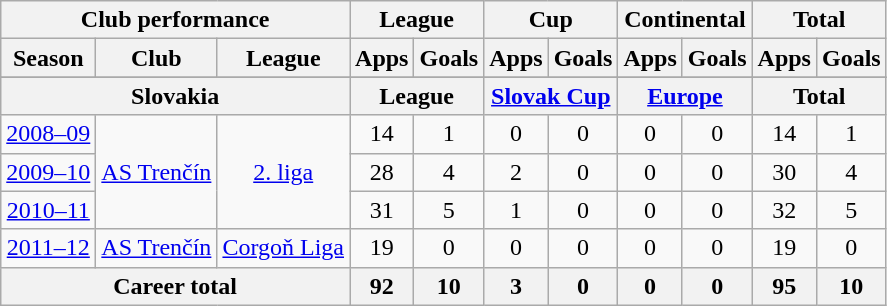<table class="wikitable" style="text-align:center">
<tr>
<th colspan=3>Club performance</th>
<th colspan=2>League</th>
<th colspan=2>Cup</th>
<th colspan=2>Continental</th>
<th colspan=2>Total</th>
</tr>
<tr>
<th>Season</th>
<th>Club</th>
<th>League</th>
<th>Apps</th>
<th>Goals</th>
<th>Apps</th>
<th>Goals</th>
<th>Apps</th>
<th>Goals</th>
<th>Apps</th>
<th>Goals</th>
</tr>
<tr>
</tr>
<tr>
<th colspan=3>Slovakia</th>
<th colspan=2>League</th>
<th colspan=2><a href='#'>Slovak Cup</a></th>
<th colspan=2><a href='#'>Europe</a></th>
<th colspan=2>Total</th>
</tr>
<tr>
<td><a href='#'>2008–09</a></td>
<td rowspan="3"><a href='#'>AS Trenčín</a></td>
<td rowspan="3"><a href='#'>2. liga</a></td>
<td>14</td>
<td>1</td>
<td>0</td>
<td>0</td>
<td>0</td>
<td>0</td>
<td>14</td>
<td>1</td>
</tr>
<tr>
<td><a href='#'>2009–10</a></td>
<td>28</td>
<td>4</td>
<td>2</td>
<td>0</td>
<td>0</td>
<td>0</td>
<td>30</td>
<td>4</td>
</tr>
<tr>
<td><a href='#'>2010–11</a></td>
<td>31</td>
<td>5</td>
<td>1</td>
<td>0</td>
<td>0</td>
<td>0</td>
<td>32</td>
<td>5</td>
</tr>
<tr>
<td><a href='#'>2011–12</a></td>
<td rowspan="1"><a href='#'>AS Trenčín</a></td>
<td rowspan="1"><a href='#'>Corgoň Liga</a></td>
<td>19</td>
<td>0</td>
<td>0</td>
<td>0</td>
<td>0</td>
<td>0</td>
<td>19</td>
<td>0</td>
</tr>
<tr>
<th colspan=3>Career total</th>
<th>92</th>
<th>10</th>
<th>3</th>
<th>0</th>
<th>0</th>
<th>0</th>
<th>95</th>
<th>10</th>
</tr>
</table>
